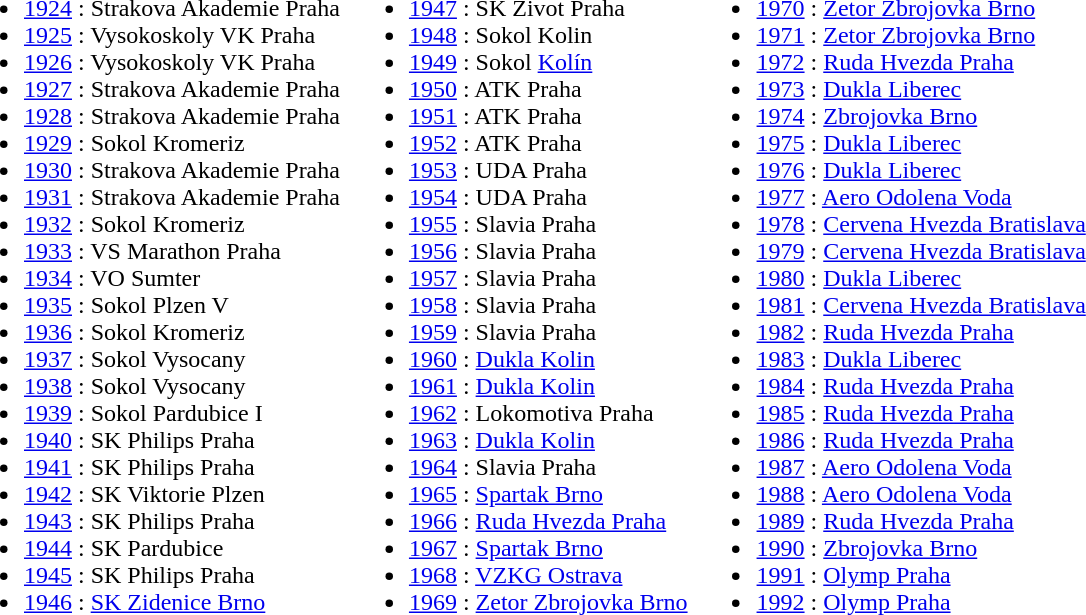<table border="0" cellpadding="2">
<tr valign="top">
<td><br><ul><li><a href='#'>1924</a> : Strakova Akademie Praha</li><li><a href='#'>1925</a> : Vysokoskoly VK Praha</li><li><a href='#'>1926</a> : Vysokoskoly VK Praha</li><li><a href='#'>1927</a> : Strakova Akademie Praha</li><li><a href='#'>1928</a> : Strakova Akademie Praha</li><li><a href='#'>1929</a> : Sokol Kromeriz</li><li><a href='#'>1930</a> : Strakova Akademie Praha</li><li><a href='#'>1931</a> : Strakova Akademie Praha</li><li><a href='#'>1932</a> : Sokol Kromeriz</li><li><a href='#'>1933</a> : VS Marathon Praha</li><li><a href='#'>1934</a> : VO Sumter</li><li><a href='#'>1935</a> : Sokol Plzen V</li><li><a href='#'>1936</a> : Sokol Kromeriz</li><li><a href='#'>1937</a> : Sokol Vysocany</li><li><a href='#'>1938</a> : Sokol Vysocany</li><li><a href='#'>1939</a> : Sokol Pardubice I</li><li><a href='#'>1940</a> : SK Philips Praha</li><li><a href='#'>1941</a> : SK Philips Praha</li><li><a href='#'>1942</a> : SK Viktorie Plzen</li><li><a href='#'>1943</a> : SK Philips Praha</li><li><a href='#'>1944</a> : SK Pardubice</li><li><a href='#'>1945</a> : SK Philips Praha</li><li><a href='#'>1946</a> : <a href='#'>SK Zidenice Brno</a></li></ul></td>
<td><br><ul><li><a href='#'>1947</a> : SK Zivot Praha</li><li><a href='#'>1948</a> : Sokol Kolin</li><li><a href='#'>1949</a> : Sokol <a href='#'>Kolín</a></li><li><a href='#'>1950</a> : ATK Praha</li><li><a href='#'>1951</a> : ATK Praha</li><li><a href='#'>1952</a> : ATK Praha</li><li><a href='#'>1953</a> : UDA Praha</li><li><a href='#'>1954</a> : UDA Praha</li><li><a href='#'>1955</a> : Slavia Praha</li><li><a href='#'>1956</a> : Slavia Praha</li><li><a href='#'>1957</a> : Slavia Praha</li><li><a href='#'>1958</a> : Slavia Praha</li><li><a href='#'>1959</a> : Slavia Praha</li><li><a href='#'>1960</a> : <a href='#'>Dukla Kolin</a></li><li><a href='#'>1961</a> : <a href='#'>Dukla Kolin</a></li><li><a href='#'>1962</a> : Lokomotiva Praha</li><li><a href='#'>1963</a> : <a href='#'>Dukla Kolin</a></li><li><a href='#'>1964</a> : Slavia Praha</li><li><a href='#'>1965</a> : <a href='#'>Spartak Brno</a></li><li><a href='#'>1966</a> : <a href='#'>Ruda Hvezda Praha</a></li><li><a href='#'>1967</a> : <a href='#'>Spartak Brno</a></li><li><a href='#'>1968</a> : <a href='#'>VZKG Ostrava</a></li><li><a href='#'>1969</a> : <a href='#'>Zetor Zbrojovka Brno</a></li></ul></td>
<td><br><ul><li><a href='#'>1970</a> : <a href='#'>Zetor Zbrojovka Brno</a></li><li><a href='#'>1971</a> : <a href='#'>Zetor Zbrojovka Brno</a></li><li><a href='#'>1972</a> : <a href='#'>Ruda Hvezda Praha</a></li><li><a href='#'>1973</a> : <a href='#'>Dukla Liberec</a></li><li><a href='#'>1974</a> : <a href='#'>Zbrojovka Brno</a></li><li><a href='#'>1975</a> : <a href='#'>Dukla Liberec</a></li><li><a href='#'>1976</a> : <a href='#'>Dukla Liberec</a></li><li><a href='#'>1977</a> : <a href='#'>Aero Odolena Voda</a></li><li><a href='#'>1978</a> : <a href='#'>Cervena Hvezda Bratislava</a></li><li><a href='#'>1979</a> : <a href='#'>Cervena Hvezda Bratislava</a></li><li><a href='#'>1980</a> : <a href='#'>Dukla Liberec</a></li><li><a href='#'>1981</a> : <a href='#'>Cervena Hvezda Bratislava</a></li><li><a href='#'>1982</a> : <a href='#'>Ruda Hvezda Praha</a></li><li><a href='#'>1983</a> : <a href='#'>Dukla Liberec</a></li><li><a href='#'>1984</a> : <a href='#'>Ruda Hvezda Praha</a></li><li><a href='#'>1985</a> : <a href='#'>Ruda Hvezda Praha</a></li><li><a href='#'>1986</a> : <a href='#'>Ruda Hvezda Praha</a></li><li><a href='#'>1987</a> : <a href='#'>Aero Odolena Voda</a></li><li><a href='#'>1988</a> : <a href='#'>Aero Odolena Voda</a></li><li><a href='#'>1989</a> : <a href='#'>Ruda Hvezda Praha</a></li><li><a href='#'>1990</a> : <a href='#'>Zbrojovka Brno</a></li><li><a href='#'>1991</a> : <a href='#'>Olymp Praha</a></li><li><a href='#'>1992</a> : <a href='#'>Olymp Praha</a></li></ul></td>
</tr>
</table>
